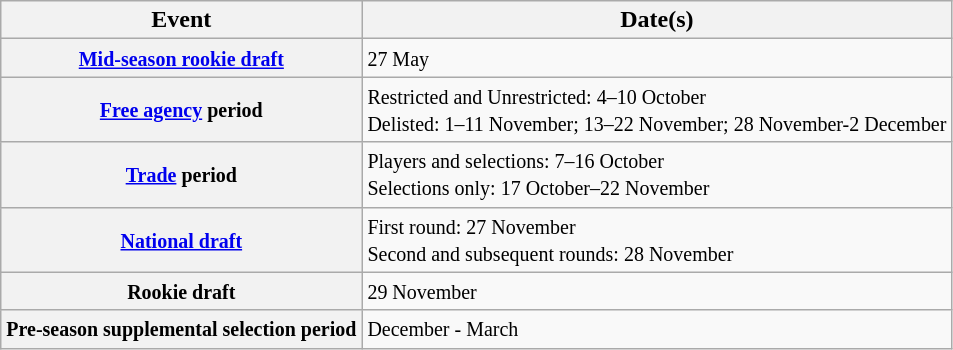<table class="wikitable plainrowheaders">
<tr>
<th scope="col">Event</th>
<th scope="col">Date(s)</th>
</tr>
<tr>
<th scope="row"><small><a href='#'>Mid-season rookie draft</a></small></th>
<td><small>27 May</small></td>
</tr>
<tr>
<th scope="row"><small><a href='#'>Free agency</a> period</small></th>
<td><small>Restricted and Unrestricted: 4–10 October <br> Delisted: 1–11 November; 13–22 November; 28 November-2 December</small></td>
</tr>
<tr>
<th scope="row"><small><a href='#'>Trade</a> period</small></th>
<td><small>Players and selections: 7–16 October <br>Selections only: 17 October–22 November </small></td>
</tr>
<tr>
<th scope="row"><small><a href='#'>National draft</a></small></th>
<td><small>First round: 27 November <br>Second and subsequent rounds: 28 November </small></td>
</tr>
<tr>
<th scope="row"><small>Rookie draft</small></th>
<td><small>29 November</small></td>
</tr>
<tr>
<th scope="row"><small>Pre-season supplemental selection period</small></th>
<td><small>December - March</small></td>
</tr>
</table>
